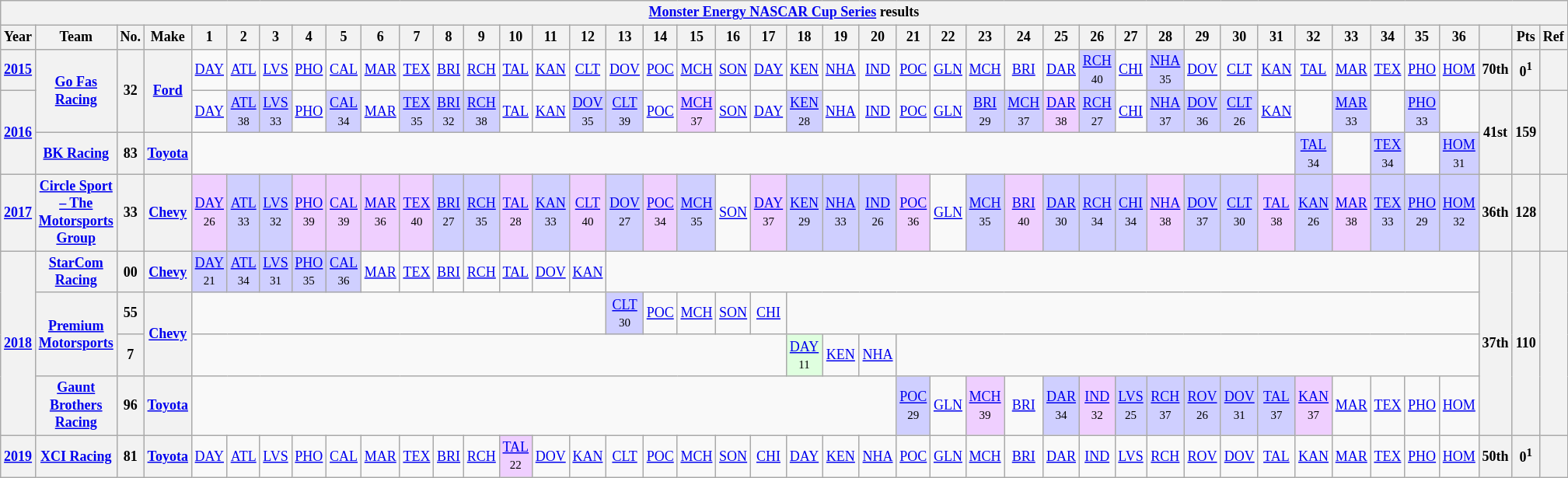<table class="wikitable" style="text-align:center; font-size:75%">
<tr>
<th colspan=43><a href='#'>Monster Energy NASCAR Cup Series</a> results</th>
</tr>
<tr>
<th>Year</th>
<th>Team</th>
<th>No.</th>
<th>Make</th>
<th>1</th>
<th>2</th>
<th>3</th>
<th>4</th>
<th>5</th>
<th>6</th>
<th>7</th>
<th>8</th>
<th>9</th>
<th>10</th>
<th>11</th>
<th>12</th>
<th>13</th>
<th>14</th>
<th>15</th>
<th>16</th>
<th>17</th>
<th>18</th>
<th>19</th>
<th>20</th>
<th>21</th>
<th>22</th>
<th>23</th>
<th>24</th>
<th>25</th>
<th>26</th>
<th>27</th>
<th>28</th>
<th>29</th>
<th>30</th>
<th>31</th>
<th>32</th>
<th>33</th>
<th>34</th>
<th>35</th>
<th>36</th>
<th></th>
<th>Pts</th>
<th>Ref</th>
</tr>
<tr>
<th><a href='#'>2015</a></th>
<th rowspan=2><a href='#'>Go Fas Racing</a></th>
<th rowspan=2>32</th>
<th rowspan=2><a href='#'>Ford</a></th>
<td><a href='#'>DAY</a></td>
<td><a href='#'>ATL</a></td>
<td><a href='#'>LVS</a></td>
<td><a href='#'>PHO</a></td>
<td><a href='#'>CAL</a></td>
<td><a href='#'>MAR</a></td>
<td><a href='#'>TEX</a></td>
<td><a href='#'>BRI</a></td>
<td><a href='#'>RCH</a></td>
<td><a href='#'>TAL</a></td>
<td><a href='#'>KAN</a></td>
<td><a href='#'>CLT</a></td>
<td><a href='#'>DOV</a></td>
<td><a href='#'>POC</a></td>
<td><a href='#'>MCH</a></td>
<td><a href='#'>SON</a></td>
<td><a href='#'>DAY</a></td>
<td><a href='#'>KEN</a></td>
<td><a href='#'>NHA</a></td>
<td><a href='#'>IND</a></td>
<td><a href='#'>POC</a></td>
<td><a href='#'>GLN</a></td>
<td><a href='#'>MCH</a></td>
<td><a href='#'>BRI</a></td>
<td><a href='#'>DAR</a></td>
<td style="background:#CFCFFF;"><a href='#'>RCH</a><br><small>40</small></td>
<td><a href='#'>CHI</a></td>
<td style="background:#CFCFFF;"><a href='#'>NHA</a><br><small>35</small></td>
<td><a href='#'>DOV</a></td>
<td><a href='#'>CLT</a></td>
<td><a href='#'>KAN</a></td>
<td><a href='#'>TAL</a></td>
<td><a href='#'>MAR</a></td>
<td><a href='#'>TEX</a></td>
<td><a href='#'>PHO</a></td>
<td><a href='#'>HOM</a></td>
<th>70th</th>
<th>0<sup>1</sup></th>
<th></th>
</tr>
<tr>
<th rowspan=2><a href='#'>2016</a></th>
<td><a href='#'>DAY</a></td>
<td style="background:#CFCFFF;"><a href='#'>ATL</a><br><small>38</small></td>
<td style="background:#CFCFFF;"><a href='#'>LVS</a><br><small>33</small></td>
<td><a href='#'>PHO</a></td>
<td style="background:#CFCFFF;"><a href='#'>CAL</a><br><small>34</small></td>
<td><a href='#'>MAR</a></td>
<td style="background:#CFCFFF;"><a href='#'>TEX</a><br><small>35</small></td>
<td style="background:#CFCFFF;"><a href='#'>BRI</a><br><small>32</small></td>
<td style="background:#CFCFFF;"><a href='#'>RCH</a><br><small>38</small></td>
<td><a href='#'>TAL</a></td>
<td><a href='#'>KAN</a></td>
<td style="background:#CFCFFF;"><a href='#'>DOV</a><br><small>35</small></td>
<td style="background:#CFCFFF;"><a href='#'>CLT</a><br><small>39</small></td>
<td><a href='#'>POC</a></td>
<td style="background:#EFCFFF;"><a href='#'>MCH</a><br><small>37</small></td>
<td><a href='#'>SON</a></td>
<td><a href='#'>DAY</a></td>
<td style="background:#CFCFFF;"><a href='#'>KEN</a><br><small>28</small></td>
<td><a href='#'>NHA</a></td>
<td><a href='#'>IND</a></td>
<td><a href='#'>POC</a></td>
<td><a href='#'>GLN</a></td>
<td style="background:#CFCFFF;"><a href='#'>BRI</a><br><small>29</small></td>
<td style="background:#CFCFFF;"><a href='#'>MCH</a><br><small>37</small></td>
<td style="background:#EFCFFF;"><a href='#'>DAR</a><br><small>38</small></td>
<td style="background:#CFCFFF;"><a href='#'>RCH</a><br><small>27</small></td>
<td><a href='#'>CHI</a></td>
<td style="background:#CFCFFF;"><a href='#'>NHA</a><br><small>37</small></td>
<td style="background:#CFCFFF;"><a href='#'>DOV</a><br><small>36</small></td>
<td style="background:#CFCFFF;"><a href='#'>CLT</a><br><small>26</small></td>
<td><a href='#'>KAN</a></td>
<td></td>
<td style="background:#CFCFFF;"><a href='#'>MAR</a><br><small>33</small></td>
<td></td>
<td style="background:#CFCFFF;"><a href='#'>PHO</a><br><small>33</small></td>
<td></td>
<th rowspan=2>41st</th>
<th rowspan=2>159</th>
<th rowspan=2></th>
</tr>
<tr>
<th><a href='#'>BK Racing</a></th>
<th>83</th>
<th><a href='#'>Toyota</a></th>
<td colspan=31></td>
<td style="background:#CFCFFF;"><a href='#'>TAL</a><br><small>34</small></td>
<td></td>
<td style="background:#CFCFFF;"><a href='#'>TEX</a><br><small>34</small></td>
<td></td>
<td style="background:#CFCFFF;"><a href='#'>HOM</a><br><small>31</small></td>
</tr>
<tr>
<th><a href='#'>2017</a></th>
<th><a href='#'>Circle Sport – The Motorsports Group</a></th>
<th>33</th>
<th><a href='#'>Chevy</a></th>
<td style="background:#EFCFFF;"><a href='#'>DAY</a><br><small>26</small></td>
<td style="background:#CFCFFF;"><a href='#'>ATL</a><br><small>33</small></td>
<td style="background:#CFCFFF;"><a href='#'>LVS</a><br><small>32</small></td>
<td style="background:#EFCFFF;"><a href='#'>PHO</a><br><small>39</small></td>
<td style="background:#EFCFFF;"><a href='#'>CAL</a><br><small>39</small></td>
<td style="background:#EFCFFF;"><a href='#'>MAR</a><br><small>36</small></td>
<td style="background:#EFCFFF;"><a href='#'>TEX</a><br><small>40</small></td>
<td style="background:#CFCFFF;"><a href='#'>BRI</a><br><small>27</small></td>
<td style="background:#CFCFFF;"><a href='#'>RCH</a><br><small>35</small></td>
<td style="background:#EFCFFF;"><a href='#'>TAL</a><br><small>28</small></td>
<td style="background:#CFCFFF;"><a href='#'>KAN</a><br><small>33</small></td>
<td style="background:#EFCFFF;"><a href='#'>CLT</a><br><small>40</small></td>
<td style="background:#CFCFFF;"><a href='#'>DOV</a><br><small>27</small></td>
<td style="background:#EFCFFF;"><a href='#'>POC</a><br><small>34</small></td>
<td style="background:#CFCFFF;"><a href='#'>MCH</a><br><small>35</small></td>
<td><a href='#'>SON</a></td>
<td style="background:#EFCFFF;"><a href='#'>DAY</a><br><small>37</small></td>
<td style="background:#CFCFFF;"><a href='#'>KEN</a><br><small>29</small></td>
<td style="background:#CFCFFF;"><a href='#'>NHA</a><br><small>33</small></td>
<td style="background:#CFCFFF;"><a href='#'>IND</a><br><small>26</small></td>
<td style="background:#EFCFFF;"><a href='#'>POC</a><br><small>36</small></td>
<td><a href='#'>GLN</a></td>
<td style="background:#CFCFFF;"><a href='#'>MCH</a><br><small>35</small></td>
<td style="background:#EFCFFF;"><a href='#'>BRI</a><br><small>40</small></td>
<td style="background:#CFCFFF;"><a href='#'>DAR</a><br><small>30</small></td>
<td style="background:#CFCFFF;"><a href='#'>RCH</a><br><small>34</small></td>
<td style="background:#CFCFFF;"><a href='#'>CHI</a><br><small>34</small></td>
<td style="background:#EFCFFF;"><a href='#'>NHA</a><br><small>38</small></td>
<td style="background:#CFCFFF;"><a href='#'>DOV</a><br><small>37</small></td>
<td style="background:#CFCFFF;"><a href='#'>CLT</a><br><small>30</small></td>
<td style="background:#EFCFFF;"><a href='#'>TAL</a><br><small>38</small></td>
<td style="background:#CFCFFF;"><a href='#'>KAN</a><br><small>26</small></td>
<td style="background:#EFCFFF;"><a href='#'>MAR</a><br><small>38</small></td>
<td style="background:#CFCFFF;"><a href='#'>TEX</a><br><small>33</small></td>
<td style="background:#CFCFFF;"><a href='#'>PHO</a><br><small>29</small></td>
<td style="background:#CFCFFF;"><a href='#'>HOM</a><br><small>32</small></td>
<th>36th</th>
<th>128</th>
<th></th>
</tr>
<tr>
<th rowspan=4><a href='#'>2018</a></th>
<th><a href='#'>StarCom Racing</a></th>
<th>00</th>
<th><a href='#'>Chevy</a></th>
<td style="background:#CFCFFF;"><a href='#'>DAY</a><br><small>21</small></td>
<td style="background:#CFCFFF;"><a href='#'>ATL</a><br><small>34</small></td>
<td style="background:#CFCFFF;"><a href='#'>LVS</a><br><small>31</small></td>
<td style="background:#CFCFFF;"><a href='#'>PHO</a><br><small>35</small></td>
<td style="background:#CFCFFF;"><a href='#'>CAL</a><br><small>36</small></td>
<td><a href='#'>MAR</a></td>
<td><a href='#'>TEX</a></td>
<td><a href='#'>BRI</a></td>
<td><a href='#'>RCH</a></td>
<td><a href='#'>TAL</a></td>
<td><a href='#'>DOV</a></td>
<td><a href='#'>KAN</a></td>
<td colspan=24></td>
<th rowspan=4>37th</th>
<th rowspan=4>110</th>
<th rowspan=4></th>
</tr>
<tr>
<th rowspan=2><a href='#'>Premium Motorsports</a></th>
<th>55</th>
<th rowspan=2><a href='#'>Chevy</a></th>
<td colspan=12></td>
<td style="background:#CFCFFF;"><a href='#'>CLT</a><br><small>30</small></td>
<td><a href='#'>POC</a></td>
<td><a href='#'>MCH</a></td>
<td><a href='#'>SON</a></td>
<td><a href='#'>CHI</a></td>
<td colspan=19></td>
</tr>
<tr>
<th>7</th>
<td colspan=17></td>
<td style="background:#DFFFDF;"><a href='#'>DAY</a><br><small>11</small></td>
<td><a href='#'>KEN</a></td>
<td><a href='#'>NHA</a></td>
<td colspan=16></td>
</tr>
<tr>
<th><a href='#'>Gaunt Brothers Racing</a></th>
<th>96</th>
<th><a href='#'>Toyota</a></th>
<td colspan=20></td>
<td style="background:#CFCFFF;"><a href='#'>POC</a><br><small>29</small></td>
<td><a href='#'>GLN</a></td>
<td style="background:#EFCFFF;"><a href='#'>MCH</a><br><small>39</small></td>
<td><a href='#'>BRI</a></td>
<td style="background:#CFCFFF;"><a href='#'>DAR</a><br><small>34</small></td>
<td style="Background:#EFCFFF;"><a href='#'>IND</a><br><small>32</small></td>
<td style="background:#CFCFFF;"><a href='#'>LVS</a><br><small>25</small></td>
<td style="background:#CFCFFF;"><a href='#'>RCH</a><br><small>37</small></td>
<td style="background:#CFCFFF;"><a href='#'>ROV</a><br><small>26</small></td>
<td style="background:#CFCFFF;"><a href='#'>DOV</a><br><small>31</small></td>
<td style="background:#CFCFFF;"><a href='#'>TAL</a><br><small>37</small></td>
<td style="background:#EFCFFF;"><a href='#'>KAN</a><br><small>37</small></td>
<td><a href='#'>MAR</a></td>
<td><a href='#'>TEX</a></td>
<td><a href='#'>PHO</a></td>
<td><a href='#'>HOM</a></td>
</tr>
<tr>
<th><a href='#'>2019</a></th>
<th><a href='#'>XCI Racing</a></th>
<th>81</th>
<th><a href='#'>Toyota</a></th>
<td><a href='#'>DAY</a></td>
<td><a href='#'>ATL</a></td>
<td><a href='#'>LVS</a></td>
<td><a href='#'>PHO</a></td>
<td><a href='#'>CAL</a></td>
<td><a href='#'>MAR</a></td>
<td><a href='#'>TEX</a></td>
<td><a href='#'>BRI</a></td>
<td><a href='#'>RCH</a></td>
<td style="background:#EFCFFF;"><a href='#'>TAL</a><br><small>22</small></td>
<td><a href='#'>DOV</a></td>
<td><a href='#'>KAN</a></td>
<td><a href='#'>CLT</a></td>
<td><a href='#'>POC</a></td>
<td><a href='#'>MCH</a></td>
<td><a href='#'>SON</a></td>
<td><a href='#'>CHI</a></td>
<td><a href='#'>DAY</a></td>
<td><a href='#'>KEN</a></td>
<td><a href='#'>NHA</a></td>
<td><a href='#'>POC</a></td>
<td><a href='#'>GLN</a></td>
<td><a href='#'>MCH</a></td>
<td><a href='#'>BRI</a></td>
<td><a href='#'>DAR</a></td>
<td><a href='#'>IND</a></td>
<td><a href='#'>LVS</a></td>
<td><a href='#'>RCH</a></td>
<td><a href='#'>ROV</a></td>
<td><a href='#'>DOV</a></td>
<td><a href='#'>TAL</a></td>
<td><a href='#'>KAN</a></td>
<td><a href='#'>MAR</a></td>
<td><a href='#'>TEX</a></td>
<td><a href='#'>PHO</a></td>
<td><a href='#'>HOM</a></td>
<th>50th</th>
<th>0<sup>1</sup></th>
<th></th>
</tr>
</table>
